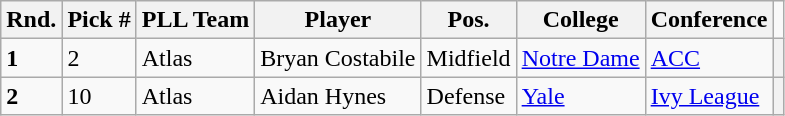<table class="wikitable">
<tr>
<th>Rnd.</th>
<th>Pick #</th>
<th>PLL Team</th>
<th>Player</th>
<th>Pos.</th>
<th>College</th>
<th>Conference</th>
</tr>
<tr>
<td><strong>1</strong></td>
<td>2</td>
<td>Atlas</td>
<td>Bryan Costabile</td>
<td>Midfield</td>
<td><a href='#'>Notre Dame</a></td>
<td><a href='#'>ACC</a></td>
<th></th>
</tr>
<tr>
<td><strong>2</strong></td>
<td>10</td>
<td>Atlas</td>
<td>Aidan Hynes</td>
<td>Defense</td>
<td><a href='#'>Yale</a></td>
<td><a href='#'>Ivy League</a></td>
<th></th>
</tr>
</table>
